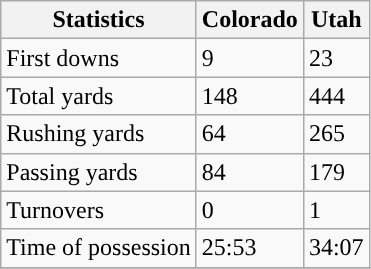<table class="wikitable">
<tr>
<th>Statistics</th>
<th>Colorado</th>
<th>Utah</th>
</tr>
<tr>
<td>First downs</td>
<td>9</td>
<td>23</td>
</tr>
<tr>
<td>Total yards</td>
<td>148</td>
<td>444</td>
</tr>
<tr>
<td>Rushing yards</td>
<td>64</td>
<td>265</td>
</tr>
<tr>
<td>Passing yards</td>
<td>84</td>
<td>179</td>
</tr>
<tr>
<td>Turnovers</td>
<td>0</td>
<td>1</td>
</tr>
<tr>
<td>Time of possession</td>
<td>25:53</td>
<td>34:07</td>
</tr>
<tr>
</tr>
</table>
